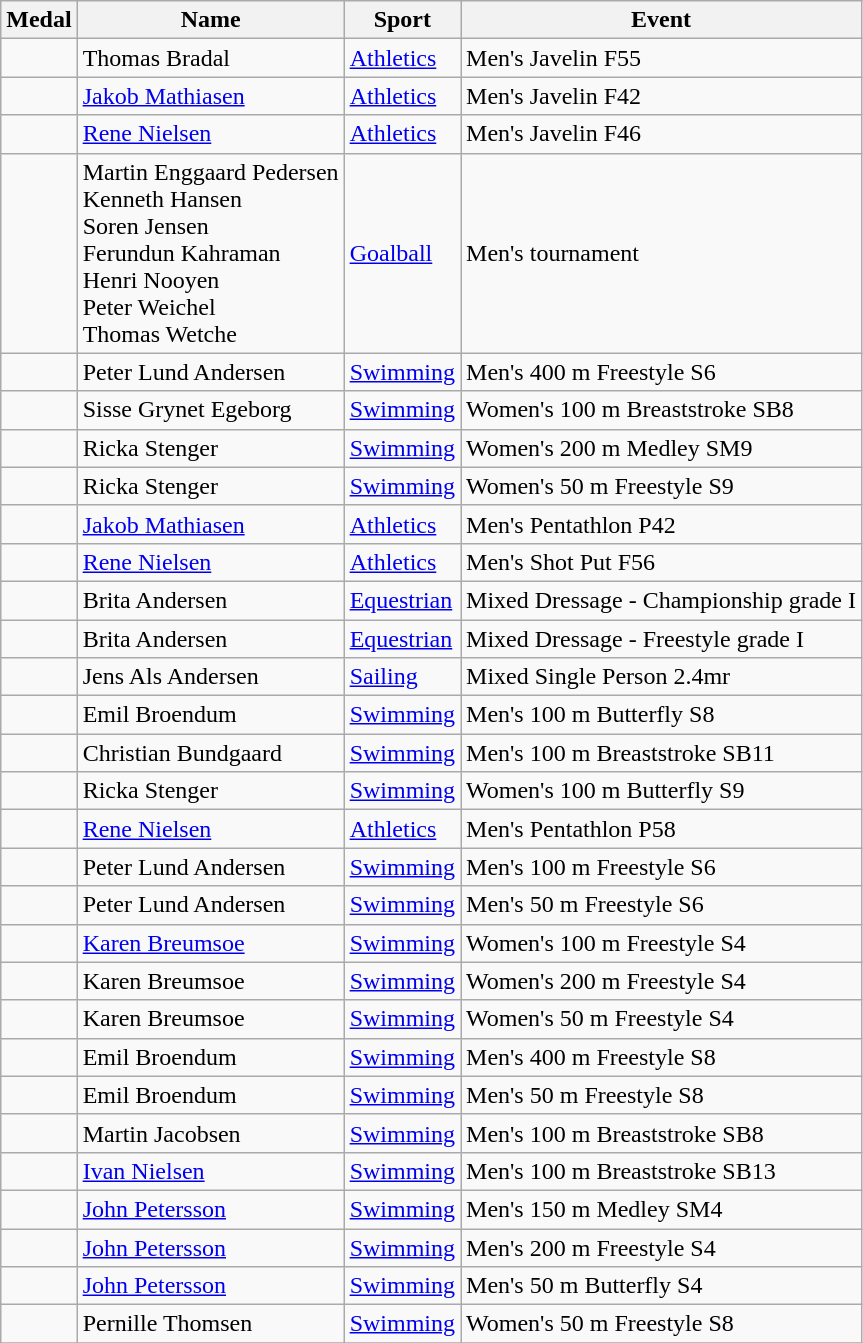<table class="wikitable sortable" style="font-size:100%">
<tr>
<th>Medal</th>
<th>Name</th>
<th>Sport</th>
<th>Event</th>
</tr>
<tr>
<td></td>
<td>Thomas Bradal</td>
<td><a href='#'>Athletics</a></td>
<td>Men's Javelin F55</td>
</tr>
<tr>
<td></td>
<td><a href='#'>Jakob Mathiasen</a></td>
<td><a href='#'>Athletics</a></td>
<td>Men's Javelin F42</td>
</tr>
<tr>
<td></td>
<td><a href='#'>Rene Nielsen</a></td>
<td><a href='#'>Athletics</a></td>
<td>Men's Javelin F46</td>
</tr>
<tr>
<td></td>
<td>Martin Enggaard Pedersen<br>Kenneth Hansen<br>Soren Jensen<br>Ferundun Kahraman<br>Henri Nooyen<br>Peter Weichel<br>Thomas Wetche</td>
<td><a href='#'>Goalball</a></td>
<td>Men's tournament</td>
</tr>
<tr>
<td></td>
<td>Peter Lund Andersen</td>
<td><a href='#'>Swimming</a></td>
<td>Men's 400 m Freestyle S6</td>
</tr>
<tr>
<td></td>
<td>Sisse Grynet Egeborg</td>
<td><a href='#'>Swimming</a></td>
<td>Women's 100 m Breaststroke SB8</td>
</tr>
<tr>
<td></td>
<td>Ricka Stenger</td>
<td><a href='#'>Swimming</a></td>
<td>Women's 200 m Medley SM9</td>
</tr>
<tr>
<td></td>
<td>Ricka Stenger</td>
<td><a href='#'>Swimming</a></td>
<td>Women's 50 m Freestyle S9</td>
</tr>
<tr>
<td></td>
<td><a href='#'>Jakob Mathiasen</a></td>
<td><a href='#'>Athletics</a></td>
<td>Men's Pentathlon P42</td>
</tr>
<tr>
<td></td>
<td><a href='#'>Rene Nielsen</a></td>
<td><a href='#'>Athletics</a></td>
<td>Men's Shot Put F56</td>
</tr>
<tr>
<td></td>
<td>Brita Andersen</td>
<td><a href='#'>Equestrian</a></td>
<td>Mixed Dressage - Championship grade I</td>
</tr>
<tr>
<td></td>
<td>Brita Andersen</td>
<td><a href='#'>Equestrian</a></td>
<td>Mixed Dressage - Freestyle grade I</td>
</tr>
<tr>
<td></td>
<td>Jens Als Andersen</td>
<td><a href='#'>Sailing</a></td>
<td>Mixed Single Person 2.4mr</td>
</tr>
<tr>
<td></td>
<td>Emil Broendum</td>
<td><a href='#'>Swimming</a></td>
<td>Men's 100 m Butterfly S8</td>
</tr>
<tr>
<td></td>
<td>Christian Bundgaard</td>
<td><a href='#'>Swimming</a></td>
<td>Men's 100 m Breaststroke SB11</td>
</tr>
<tr>
<td></td>
<td>Ricka Stenger</td>
<td><a href='#'>Swimming</a></td>
<td>Women's 100 m Butterfly S9</td>
</tr>
<tr>
<td></td>
<td><a href='#'>Rene Nielsen</a></td>
<td><a href='#'>Athletics</a></td>
<td>Men's Pentathlon P58</td>
</tr>
<tr>
<td></td>
<td>Peter Lund Andersen</td>
<td><a href='#'>Swimming</a></td>
<td>Men's 100 m Freestyle S6</td>
</tr>
<tr>
<td></td>
<td>Peter Lund Andersen</td>
<td><a href='#'>Swimming</a></td>
<td>Men's 50 m Freestyle S6</td>
</tr>
<tr>
<td></td>
<td><a href='#'>Karen Breumsoe</a></td>
<td><a href='#'>Swimming</a></td>
<td>Women's 100 m Freestyle S4</td>
</tr>
<tr>
<td></td>
<td>Karen Breumsoe</td>
<td><a href='#'>Swimming</a></td>
<td>Women's 200 m Freestyle S4</td>
</tr>
<tr>
<td></td>
<td>Karen Breumsoe</td>
<td><a href='#'>Swimming</a></td>
<td>Women's 50 m Freestyle S4</td>
</tr>
<tr>
<td></td>
<td>Emil Broendum</td>
<td><a href='#'>Swimming</a></td>
<td>Men's 400 m Freestyle S8</td>
</tr>
<tr>
<td></td>
<td>Emil Broendum</td>
<td><a href='#'>Swimming</a></td>
<td>Men's 50 m Freestyle S8</td>
</tr>
<tr>
<td></td>
<td>Martin Jacobsen</td>
<td><a href='#'>Swimming</a></td>
<td>Men's 100 m Breaststroke SB8</td>
</tr>
<tr>
<td></td>
<td><a href='#'>Ivan Nielsen</a></td>
<td><a href='#'>Swimming</a></td>
<td>Men's 100 m Breaststroke SB13</td>
</tr>
<tr>
<td></td>
<td><a href='#'>John Petersson</a></td>
<td><a href='#'>Swimming</a></td>
<td>Men's 150 m Medley SM4</td>
</tr>
<tr>
<td></td>
<td><a href='#'>John Petersson</a></td>
<td><a href='#'>Swimming</a></td>
<td>Men's 200 m Freestyle S4</td>
</tr>
<tr>
<td></td>
<td><a href='#'>John Petersson</a></td>
<td><a href='#'>Swimming</a></td>
<td>Men's 50 m Butterfly S4</td>
</tr>
<tr>
<td></td>
<td>Pernille Thomsen</td>
<td><a href='#'>Swimming</a></td>
<td>Women's 50 m Freestyle S8</td>
</tr>
<tr>
</tr>
</table>
